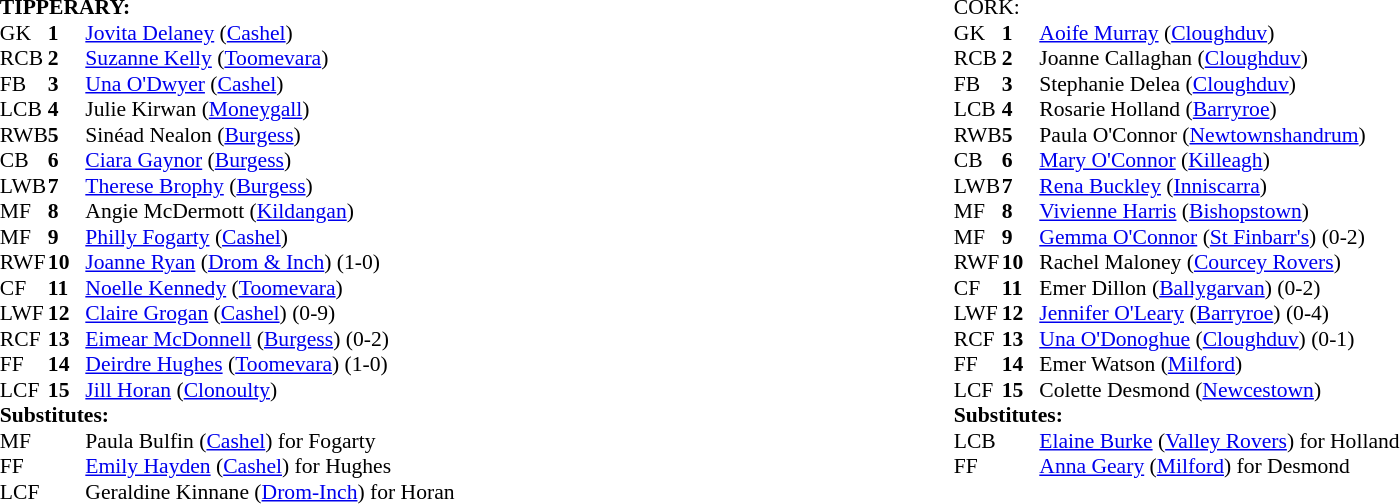<table width="100%">
<tr>
<td valign="top" width="50%"><br><table style="font-size: 90%" cellspacing="0" cellpadding="0" align=center>
<tr>
<td colspan="4"><strong>TIPPERARY:</strong></td>
</tr>
<tr>
<th width="25"></th>
<th width="25"></th>
</tr>
<tr>
<td>GK</td>
<td><strong>1</strong></td>
<td><a href='#'>Jovita Delaney</a> (<a href='#'>Cashel</a>)</td>
</tr>
<tr>
<td>RCB</td>
<td><strong>2</strong></td>
<td><a href='#'>Suzanne Kelly</a> (<a href='#'>Toomevara</a>)</td>
</tr>
<tr>
<td>FB</td>
<td><strong>3</strong></td>
<td><a href='#'>Una O'Dwyer</a> (<a href='#'>Cashel</a>)</td>
</tr>
<tr>
<td>LCB</td>
<td><strong>4</strong></td>
<td>Julie Kirwan (<a href='#'>Moneygall</a>)</td>
</tr>
<tr>
<td>RWB</td>
<td><strong>5</strong></td>
<td>Sinéad Nealon (<a href='#'>Burgess</a>)</td>
</tr>
<tr>
<td>CB</td>
<td><strong>6</strong></td>
<td><a href='#'>Ciara Gaynor</a> (<a href='#'>Burgess</a>)</td>
</tr>
<tr>
<td>LWB</td>
<td><strong>7</strong></td>
<td><a href='#'>Therese Brophy</a> (<a href='#'>Burgess</a>)</td>
</tr>
<tr>
<td>MF</td>
<td><strong>8</strong></td>
<td>Angie McDermott (<a href='#'>Kildangan</a>)</td>
</tr>
<tr>
<td>MF</td>
<td><strong>9</strong></td>
<td><a href='#'>Philly Fogarty</a> (<a href='#'>Cashel</a>) </td>
</tr>
<tr>
<td>RWF</td>
<td><strong>10</strong></td>
<td><a href='#'>Joanne Ryan</a> (<a href='#'>Drom & Inch</a>) (1-0)</td>
</tr>
<tr>
<td>CF</td>
<td><strong>11</strong></td>
<td><a href='#'>Noelle Kennedy</a> (<a href='#'>Toomevara</a>)</td>
</tr>
<tr>
<td>LWF</td>
<td><strong>12</strong></td>
<td><a href='#'>Claire Grogan</a> (<a href='#'>Cashel</a>) (0-9)</td>
</tr>
<tr>
<td>RCF</td>
<td><strong>13</strong></td>
<td><a href='#'>Eimear McDonnell</a> (<a href='#'>Burgess</a>) (0-2)</td>
</tr>
<tr>
<td>FF</td>
<td><strong>14</strong></td>
<td><a href='#'>Deirdre Hughes</a> (<a href='#'>Toomevara</a>) (1-0) </td>
</tr>
<tr>
<td>LCF</td>
<td><strong>15</strong></td>
<td><a href='#'>Jill Horan</a> (<a href='#'>Clonoulty</a>) </td>
</tr>
<tr>
<td colspan=4><strong>Substitutes:</strong></td>
</tr>
<tr>
<td>MF</td>
<td></td>
<td>Paula Bulfin (<a href='#'>Cashel</a>) for Fogarty </td>
</tr>
<tr>
<td>FF</td>
<td></td>
<td><a href='#'>Emily Hayden</a> (<a href='#'>Cashel</a>) for Hughes </td>
</tr>
<tr>
<td>LCF</td>
<td></td>
<td>Geraldine Kinnane (<a href='#'>Drom-Inch</a>) for Horan </td>
</tr>
<tr>
</tr>
</table>
</td>
<td valign="top"></td>
<td valign="top" width="50%"><br><table style="font-size: 90%" cellspacing="0" cellpadding="0" align="center">
<tr>
<td colspan="4">CORK:</td>
</tr>
<tr>
<th width="25"></th>
<th width="25"></th>
</tr>
<tr>
<td>GK</td>
<td><strong>1</strong></td>
<td><a href='#'>Aoife Murray</a> (<a href='#'>Cloughduv</a>)</td>
</tr>
<tr>
<td>RCB</td>
<td><strong>2</strong></td>
<td>Joanne Callaghan (<a href='#'>Cloughduv</a>)</td>
</tr>
<tr>
<td>FB</td>
<td><strong>3</strong></td>
<td>Stephanie Delea (<a href='#'>Cloughduv</a>)</td>
</tr>
<tr>
<td>LCB</td>
<td><strong>4</strong></td>
<td>Rosarie Holland (<a href='#'>Barryroe</a>) </td>
</tr>
<tr>
<td>RWB</td>
<td><strong>5</strong></td>
<td>Paula O'Connor (<a href='#'>Newtownshandrum</a>)</td>
</tr>
<tr>
<td>CB</td>
<td><strong>6</strong></td>
<td><a href='#'>Mary O'Connor</a> (<a href='#'>Killeagh</a>)</td>
</tr>
<tr>
<td>LWB</td>
<td><strong>7</strong></td>
<td><a href='#'>Rena Buckley</a> (<a href='#'>Inniscarra</a>)</td>
</tr>
<tr>
<td>MF</td>
<td><strong>8</strong></td>
<td><a href='#'>Vivienne Harris</a> (<a href='#'>Bishopstown</a>)</td>
</tr>
<tr>
<td>MF</td>
<td><strong>9</strong></td>
<td><a href='#'>Gemma O'Connor</a> (<a href='#'>St Finbarr's</a>) (0-2)</td>
</tr>
<tr>
<td>RWF</td>
<td><strong>10</strong></td>
<td>Rachel Maloney (<a href='#'>Courcey Rovers</a>)</td>
</tr>
<tr>
<td>CF</td>
<td><strong>11</strong></td>
<td>Emer Dillon (<a href='#'>Ballygarvan</a>) (0-2)</td>
</tr>
<tr>
<td>LWF</td>
<td><strong>12</strong></td>
<td><a href='#'>Jennifer O'Leary</a> (<a href='#'>Barryroe</a>) (0-4)</td>
</tr>
<tr>
<td>RCF</td>
<td><strong>13</strong></td>
<td><a href='#'>Una O'Donoghue</a> (<a href='#'>Cloughduv</a>) (0-1)</td>
</tr>
<tr>
<td>FF</td>
<td><strong>14</strong></td>
<td>Emer Watson (<a href='#'>Milford</a>)</td>
</tr>
<tr>
<td>LCF</td>
<td><strong>15</strong></td>
<td>Colette Desmond (<a href='#'>Newcestown</a>) </td>
</tr>
<tr>
<td colspan=4><strong>Substitutes:</strong></td>
</tr>
<tr>
<td>LCB</td>
<td></td>
<td><a href='#'>Elaine Burke</a> (<a href='#'>Valley Rovers</a>) for Holland </td>
</tr>
<tr>
<td>FF</td>
<td></td>
<td><a href='#'>Anna Geary</a> (<a href='#'>Milford</a>) for Desmond </td>
</tr>
<tr>
</tr>
</table>
</td>
</tr>
</table>
